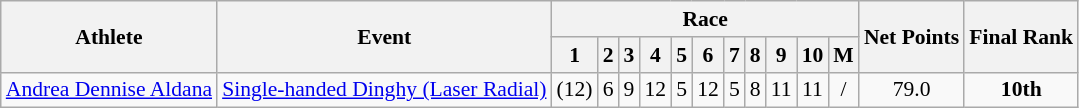<table class="wikitable" border="1" style="font-size:90%">
<tr>
<th rowspan=2>Athlete</th>
<th rowspan=2>Event</th>
<th colspan=11>Race</th>
<th rowspan=2>Net Points</th>
<th rowspan=2>Final Rank</th>
</tr>
<tr>
<th>1</th>
<th>2</th>
<th>3</th>
<th>4</th>
<th>5</th>
<th>6</th>
<th>7</th>
<th>8</th>
<th>9</th>
<th>10</th>
<th>M</th>
</tr>
<tr align=center>
<td align=left><a href='#'>Andrea Dennise Aldana</a></td>
<td align=left><a href='#'>Single-handed Dinghy (Laser Radial)</a></td>
<td>(12)</td>
<td>6</td>
<td>9</td>
<td>12</td>
<td>5</td>
<td>12</td>
<td>5</td>
<td>8</td>
<td>11</td>
<td>11</td>
<td>/</td>
<td>79.0</td>
<td><strong>10th</strong></td>
</tr>
</table>
